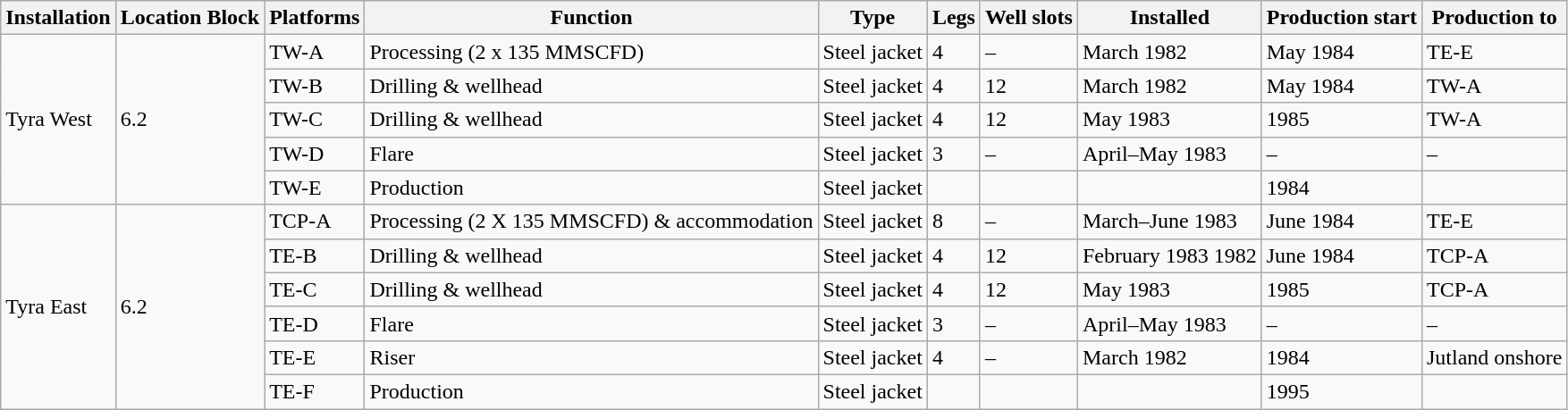<table class="wikitable">
<tr>
<th>Installation</th>
<th>Location Block</th>
<th>Platforms</th>
<th>Function</th>
<th>Type</th>
<th>Legs</th>
<th>Well slots</th>
<th>Installed</th>
<th>Production start</th>
<th>Production to</th>
</tr>
<tr>
<td rowspan="5">Tyra West</td>
<td rowspan="5">6.2</td>
<td>TW-A</td>
<td>Processing (2 x 135 MMSCFD)</td>
<td>Steel jacket</td>
<td>4</td>
<td>–</td>
<td>March 1982</td>
<td>May 1984</td>
<td>TE-E</td>
</tr>
<tr>
<td>TW-B</td>
<td>Drilling & wellhead</td>
<td>Steel jacket</td>
<td>4</td>
<td>12</td>
<td>March 1982</td>
<td>May 1984</td>
<td>TW-A</td>
</tr>
<tr>
<td>TW-C</td>
<td>Drilling & wellhead</td>
<td>Steel jacket</td>
<td>4</td>
<td>12</td>
<td>May 1983</td>
<td>1985</td>
<td>TW-A</td>
</tr>
<tr>
<td>TW-D</td>
<td>Flare</td>
<td>Steel jacket</td>
<td>3</td>
<td>–</td>
<td>April–May 1983</td>
<td>–</td>
<td>–</td>
</tr>
<tr>
<td>TW-E</td>
<td>Production</td>
<td>Steel jacket</td>
<td></td>
<td></td>
<td></td>
<td>1984</td>
<td></td>
</tr>
<tr>
<td rowspan="6">Tyra East</td>
<td rowspan="6">6.2</td>
<td>TCP-A</td>
<td>Processing (2 X 135 MMSCFD) &  accommodation</td>
<td>Steel jacket</td>
<td>8</td>
<td>–</td>
<td>March–June 1983</td>
<td>June 1984</td>
<td>TE-E</td>
</tr>
<tr>
<td>TE-B</td>
<td>Drilling & wellhead</td>
<td>Steel jacket</td>
<td>4</td>
<td>12</td>
<td>February 1983 1982</td>
<td>June 1984</td>
<td>TCP-A</td>
</tr>
<tr>
<td>TE-C</td>
<td>Drilling & wellhead</td>
<td>Steel jacket</td>
<td>4</td>
<td>12</td>
<td>May 1983</td>
<td>1985</td>
<td>TCP-A</td>
</tr>
<tr>
<td>TE-D</td>
<td>Flare</td>
<td>Steel jacket</td>
<td>3</td>
<td>–</td>
<td>April–May 1983</td>
<td>–</td>
<td>–</td>
</tr>
<tr>
<td>TE-E</td>
<td>Riser</td>
<td>Steel jacket</td>
<td>4</td>
<td>–</td>
<td>March 1982</td>
<td>1984</td>
<td>Jutland onshore</td>
</tr>
<tr>
<td>TE-F</td>
<td>Production</td>
<td>Steel jacket</td>
<td></td>
<td></td>
<td></td>
<td>1995</td>
<td></td>
</tr>
</table>
